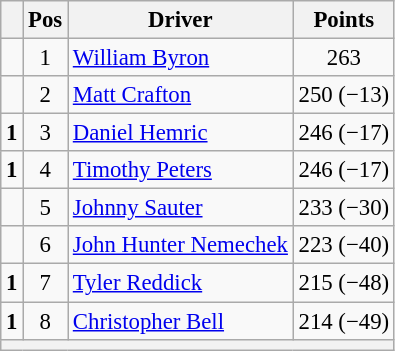<table class="wikitable" style="font-size: 95%;">
<tr>
<th></th>
<th>Pos</th>
<th>Driver</th>
<th>Points</th>
</tr>
<tr>
<td align="left"></td>
<td style="text-align:center;">1</td>
<td><a href='#'>William Byron</a></td>
<td style="text-align:center;">263</td>
</tr>
<tr>
<td align="left"></td>
<td style="text-align:center;">2</td>
<td><a href='#'>Matt Crafton</a></td>
<td style="text-align:center;">250 (−13)</td>
</tr>
<tr>
<td align="left"> <strong>1</strong></td>
<td style="text-align:center;">3</td>
<td><a href='#'>Daniel Hemric</a></td>
<td style="text-align:center;">246 (−17)</td>
</tr>
<tr>
<td align="left"> <strong>1</strong></td>
<td style="text-align:center;">4</td>
<td><a href='#'>Timothy Peters</a></td>
<td style="text-align:center;">246 (−17)</td>
</tr>
<tr>
<td align="left"></td>
<td style="text-align:center;">5</td>
<td><a href='#'>Johnny Sauter</a></td>
<td style="text-align:center;">233 (−30)</td>
</tr>
<tr>
<td align="left"></td>
<td style="text-align:center;">6</td>
<td><a href='#'>John Hunter Nemechek</a></td>
<td style="text-align:center;">223 (−40)</td>
</tr>
<tr>
<td align="left"> <strong>1</strong></td>
<td style="text-align:center;">7</td>
<td><a href='#'>Tyler Reddick</a></td>
<td style="text-align:center;">215 (−48)</td>
</tr>
<tr>
<td align="left"> <strong>1</strong></td>
<td style="text-align:center;">8</td>
<td><a href='#'>Christopher Bell</a></td>
<td style="text-align:center;">214 (−49)</td>
</tr>
<tr class="sortbottom">
<th colspan="9"></th>
</tr>
</table>
